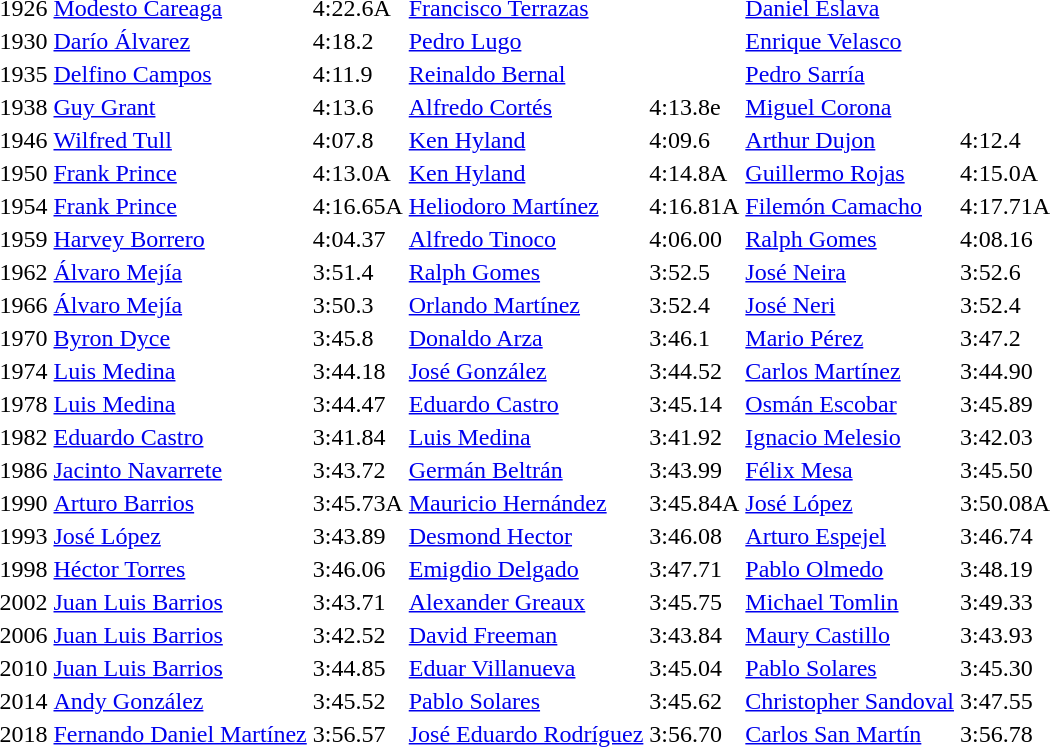<table>
<tr>
<td>1926</td>
<td><a href='#'>Modesto Careaga</a><br> </td>
<td>4:22.6A</td>
<td><a href='#'>Francisco Terrazas</a><br> </td>
<td></td>
<td><a href='#'>Daniel Eslava</a><br> </td>
<td></td>
</tr>
<tr>
<td>1930</td>
<td><a href='#'>Darío Álvarez</a><br> </td>
<td>4:18.2</td>
<td><a href='#'>Pedro Lugo</a><br> </td>
<td></td>
<td><a href='#'>Enrique Velasco</a><br> </td>
<td></td>
</tr>
<tr>
<td>1935</td>
<td><a href='#'>Delfino Campos</a><br> </td>
<td>4:11.9</td>
<td><a href='#'>Reinaldo Bernal</a><br> </td>
<td></td>
<td><a href='#'>Pedro Sarría</a><br> </td>
<td></td>
</tr>
<tr>
<td>1938</td>
<td><a href='#'>Guy Grant</a><br> </td>
<td>4:13.6</td>
<td><a href='#'>Alfredo Cortés</a><br> </td>
<td>4:13.8e</td>
<td><a href='#'>Miguel Corona</a><br> </td>
<td></td>
</tr>
<tr>
<td>1946</td>
<td><a href='#'>Wilfred Tull</a><br> </td>
<td>4:07.8</td>
<td><a href='#'>Ken Hyland</a><br> </td>
<td>4:09.6</td>
<td><a href='#'>Arthur Dujon</a><br> </td>
<td>4:12.4</td>
</tr>
<tr>
<td>1950</td>
<td><a href='#'>Frank Prince</a><br> </td>
<td>4:13.0A</td>
<td><a href='#'>Ken Hyland</a><br> </td>
<td>4:14.8A</td>
<td><a href='#'>Guillermo Rojas</a><br> </td>
<td>4:15.0A</td>
</tr>
<tr>
<td>1954</td>
<td><a href='#'>Frank Prince</a><br> </td>
<td>4:16.65A</td>
<td><a href='#'>Heliodoro Martínez</a><br> </td>
<td>4:16.81A</td>
<td><a href='#'>Filemón Camacho</a><br> </td>
<td>4:17.71A</td>
</tr>
<tr>
<td>1959</td>
<td><a href='#'>Harvey Borrero</a><br> </td>
<td>4:04.37</td>
<td><a href='#'>Alfredo Tinoco</a><br> </td>
<td>4:06.00</td>
<td><a href='#'>Ralph Gomes</a><br> </td>
<td>4:08.16</td>
</tr>
<tr>
<td>1962</td>
<td><a href='#'>Álvaro Mejía</a><br> </td>
<td>3:51.4</td>
<td><a href='#'>Ralph Gomes</a><br> </td>
<td>3:52.5</td>
<td><a href='#'>José Neira</a><br> </td>
<td>3:52.6</td>
</tr>
<tr>
<td>1966</td>
<td><a href='#'>Álvaro Mejía</a><br> </td>
<td>3:50.3</td>
<td><a href='#'>Orlando Martínez</a><br> </td>
<td>3:52.4</td>
<td><a href='#'>José Neri</a><br> </td>
<td>3:52.4</td>
</tr>
<tr>
<td>1970</td>
<td><a href='#'>Byron Dyce</a><br> </td>
<td>3:45.8</td>
<td><a href='#'>Donaldo Arza</a><br> </td>
<td>3:46.1</td>
<td><a href='#'>Mario Pérez</a><br> </td>
<td>3:47.2</td>
</tr>
<tr>
<td>1974</td>
<td><a href='#'>Luis Medina</a><br> </td>
<td>3:44.18</td>
<td><a href='#'>José González</a><br> </td>
<td>3:44.52</td>
<td><a href='#'>Carlos Martínez</a><br> </td>
<td>3:44.90</td>
</tr>
<tr>
<td>1978</td>
<td><a href='#'>Luis Medina</a><br> </td>
<td>3:44.47</td>
<td><a href='#'>Eduardo Castro</a><br> </td>
<td>3:45.14</td>
<td><a href='#'>Osmán Escobar</a><br> </td>
<td>3:45.89</td>
</tr>
<tr>
<td>1982</td>
<td><a href='#'>Eduardo Castro</a><br> </td>
<td>3:41.84</td>
<td><a href='#'>Luis Medina</a><br> </td>
<td>3:41.92</td>
<td><a href='#'>Ignacio Melesio</a><br> </td>
<td>3:42.03</td>
</tr>
<tr>
<td>1986</td>
<td><a href='#'>Jacinto Navarrete</a><br> </td>
<td>3:43.72</td>
<td><a href='#'>Germán Beltrán</a><br> </td>
<td>3:43.99</td>
<td><a href='#'>Félix Mesa</a><br> </td>
<td>3:45.50</td>
</tr>
<tr>
<td>1990</td>
<td><a href='#'>Arturo Barrios</a><br> </td>
<td>3:45.73A</td>
<td><a href='#'>Mauricio Hernández</a><br> </td>
<td>3:45.84A</td>
<td><a href='#'>José López</a><br> </td>
<td>3:50.08A</td>
</tr>
<tr>
<td>1993</td>
<td><a href='#'>José López</a><br> </td>
<td>3:43.89</td>
<td><a href='#'>Desmond Hector</a><br> </td>
<td>3:46.08</td>
<td><a href='#'>Arturo Espejel</a><br> </td>
<td>3:46.74</td>
</tr>
<tr>
<td>1998</td>
<td><a href='#'>Héctor Torres</a><br> </td>
<td>3:46.06</td>
<td><a href='#'>Emigdio Delgado</a><br> </td>
<td>3:47.71</td>
<td><a href='#'>Pablo Olmedo</a><br> </td>
<td>3:48.19</td>
</tr>
<tr>
<td>2002</td>
<td><a href='#'>Juan Luis Barrios</a><br> </td>
<td>3:43.71</td>
<td><a href='#'>Alexander Greaux</a><br> </td>
<td>3:45.75</td>
<td><a href='#'>Michael Tomlin</a><br> </td>
<td>3:49.33</td>
</tr>
<tr>
<td>2006</td>
<td><a href='#'>Juan Luis Barrios</a><br></td>
<td>3:42.52</td>
<td><a href='#'>David Freeman</a><br></td>
<td>3:43.84</td>
<td><a href='#'>Maury Castillo</a><br></td>
<td>3:43.93</td>
</tr>
<tr>
<td>2010</td>
<td><a href='#'>Juan Luis Barrios</a><br></td>
<td>3:44.85</td>
<td><a href='#'>Eduar Villanueva</a><br></td>
<td>3:45.04</td>
<td><a href='#'>Pablo Solares</a><br></td>
<td>3:45.30</td>
</tr>
<tr>
<td>2014</td>
<td><a href='#'>Andy González</a><br></td>
<td>3:45.52</td>
<td><a href='#'>Pablo Solares</a><br></td>
<td>3:45.62</td>
<td><a href='#'>Christopher Sandoval</a><br></td>
<td>3:47.55</td>
</tr>
<tr>
<td>2018</td>
<td><a href='#'>Fernando Daniel Martínez</a><br></td>
<td>3:56.57</td>
<td><a href='#'>José Eduardo Rodríguez</a><br></td>
<td>3:56.70</td>
<td><a href='#'>Carlos San Martín</a><br></td>
<td>3:56.78</td>
</tr>
</table>
